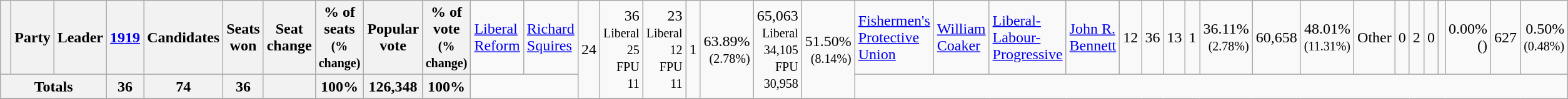<table class="wikitable">
<tr>
<th> </th>
<th>Party</th>
<th>Leader</th>
<th><a href='#'>1919</a></th>
<th>Candidates</th>
<th>Seats won</th>
<th>Seat change</th>
<th>% of seats<br><small>(% change)</small></th>
<th>Popular vote</th>
<th>% of vote<br><small>(% change)</small><br></th>
<td><a href='#'>Liberal Reform</a></td>
<td><a href='#'>Richard Squires</a></td>
<td align=right rowspan=2>24</td>
<td align=right rowspan=2>36<br><small>Liberal 25<br>FPU 11</small></td>
<td align=right rowspan=2>23<br><small>Liberal 12<br>FPU 11</small></td>
<td align=right rowspan=2>1</td>
<td align=right rowspan=2>63.89%<br><small>(2.78%)</small></td>
<td align=right rowspan=2 >65,063<br><small>Liberal 34,105<br>FPU 30,958</small></td>
<td align=right rowspan=2 >51.50%<br><small>(8.14%)</small><br></td>
<td><a href='#'>Fishermen's Protective Union</a></td>
<td><a href='#'>William Coaker</a><br></td>
<td><a href='#'>Liberal-Labour-Progressive</a></td>
<td><a href='#'>John R. Bennett</a></td>
<td align=right>12</td>
<td align=right>36</td>
<td align=right>13</td>
<td align=right>1</td>
<td align=right>36.11%<br><small>(2.78%)</small></td>
<td align=right>60,658</td>
<td align=right >48.01%<br><small>(11.31%)</small><br></td>
<td colspan="2">Other</td>
<td align=right>0</td>
<td align=right>2</td>
<td align=right>0</td>
<td align=right></td>
<td align=right>0.00%<br>()</td>
<td align=right>627</td>
<td align=right >0.50%<br><small>(0.48%)</small></td>
</tr>
<tr>
<th colspan="3">Totals</th>
<th align=right>36</th>
<th align=right>74</th>
<th align=right>36</th>
<th align=right></th>
<th align=right>100%</th>
<th align=right>126,348</th>
<th align=right>100%</th>
</tr>
<tr>
</tr>
</table>
